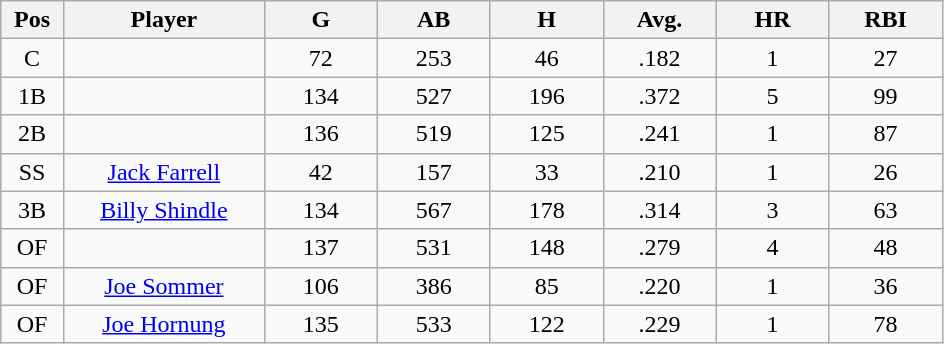<table class="wikitable sortable">
<tr>
<th bgcolor="#DDDDFF" width="5%">Pos</th>
<th bgcolor="#DDDDFF" width="16%">Player</th>
<th bgcolor="#DDDDFF" width="9%">G</th>
<th bgcolor="#DDDDFF" width="9%">AB</th>
<th bgcolor="#DDDDFF" width="9%">H</th>
<th bgcolor="#DDDDFF" width="9%">Avg.</th>
<th bgcolor="#DDDDFF" width="9%">HR</th>
<th bgcolor="#DDDDFF" width="9%">RBI</th>
</tr>
<tr align="center">
<td>C</td>
<td></td>
<td>72</td>
<td>253</td>
<td>46</td>
<td>.182</td>
<td>1</td>
<td>27</td>
</tr>
<tr align="center">
<td>1B</td>
<td></td>
<td>134</td>
<td>527</td>
<td>196</td>
<td>.372</td>
<td>5</td>
<td>99</td>
</tr>
<tr align="center">
<td>2B</td>
<td></td>
<td>136</td>
<td>519</td>
<td>125</td>
<td>.241</td>
<td>1</td>
<td>87</td>
</tr>
<tr align="center">
<td>SS</td>
<td><a href='#'>Jack Farrell</a></td>
<td>42</td>
<td>157</td>
<td>33</td>
<td>.210</td>
<td>1</td>
<td>26</td>
</tr>
<tr align=center>
<td>3B</td>
<td><a href='#'>Billy Shindle</a></td>
<td>134</td>
<td>567</td>
<td>178</td>
<td>.314</td>
<td>3</td>
<td>63</td>
</tr>
<tr align=center>
<td>OF</td>
<td></td>
<td>137</td>
<td>531</td>
<td>148</td>
<td>.279</td>
<td>4</td>
<td>48</td>
</tr>
<tr align="center">
<td>OF</td>
<td><a href='#'>Joe Sommer</a></td>
<td>106</td>
<td>386</td>
<td>85</td>
<td>.220</td>
<td>1</td>
<td>36</td>
</tr>
<tr align=center>
<td>OF</td>
<td><a href='#'>Joe Hornung</a></td>
<td>135</td>
<td>533</td>
<td>122</td>
<td>.229</td>
<td>1</td>
<td>78</td>
</tr>
</table>
